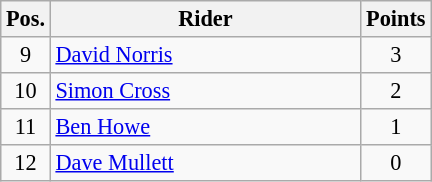<table class=wikitable style="font-size:93%;">
<tr>
<th width=25px>Pos.</th>
<th width=200px>Rider</th>
<th width=40px>Points</th>
</tr>
<tr align=center>
<td>9</td>
<td align=left><a href='#'>David Norris</a></td>
<td>3</td>
</tr>
<tr align=center>
<td>10</td>
<td align=left><a href='#'>Simon Cross</a></td>
<td>2</td>
</tr>
<tr align=center>
<td>11</td>
<td align=left><a href='#'>Ben Howe</a></td>
<td>1</td>
</tr>
<tr align=center>
<td>12</td>
<td align=left><a href='#'>Dave Mullett</a></td>
<td>0</td>
</tr>
</table>
